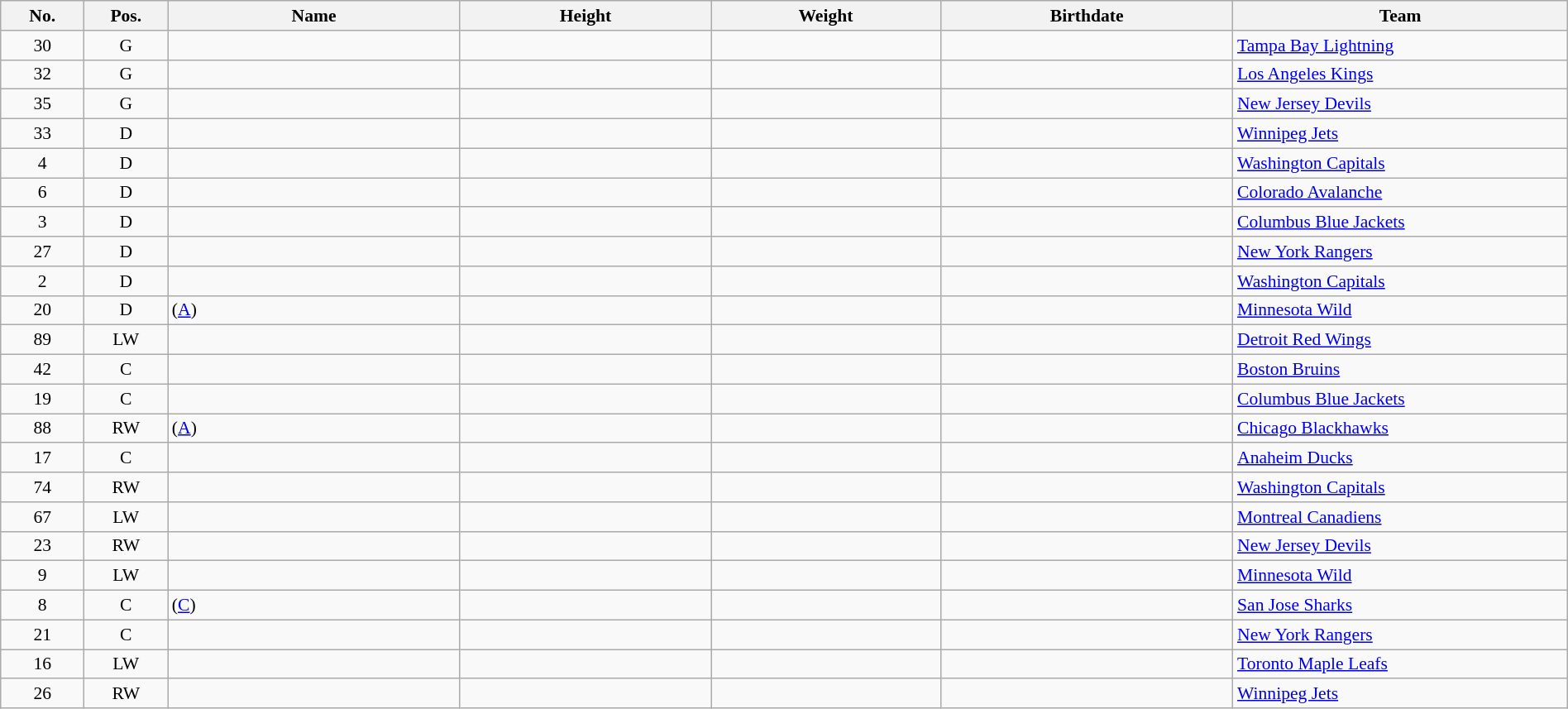<table width="100%" class="wikitable sortable" style="font-size: 90%; text-align: center;">
<tr>
<th style="width:  4%;">No.</th>
<th style="width:  4%;">Pos.</th>
<th style="width: 14%;">Name</th>
<th style="width: 12%;">Height</th>
<th style="width: 11%;">Weight</th>
<th style="width: 14%;">Birthdate</th>
<th style="width: 16%;">Team</th>
</tr>
<tr>
<td>30</td>
<td>G</td>
<td align=left></td>
<td></td>
<td></td>
<td></td>
<td style="text-align:left;"> <a href='#'>Tampa Bay Lightning</a></td>
</tr>
<tr>
<td>32</td>
<td>G</td>
<td align=left></td>
<td></td>
<td></td>
<td></td>
<td style="text-align:left;"> <a href='#'>Los Angeles Kings</a></td>
</tr>
<tr>
<td>35</td>
<td>G</td>
<td align=left></td>
<td></td>
<td></td>
<td></td>
<td style="text-align:left;"> <a href='#'>New Jersey Devils</a></td>
</tr>
<tr>
<td>33</td>
<td>D</td>
<td align=left></td>
<td></td>
<td></td>
<td></td>
<td style="text-align:left;"> <a href='#'>Winnipeg Jets</a></td>
</tr>
<tr>
<td>4</td>
<td>D</td>
<td align=left></td>
<td></td>
<td></td>
<td></td>
<td style="text-align:left;"> <a href='#'>Washington Capitals</a></td>
</tr>
<tr>
<td>6</td>
<td>D</td>
<td align=left></td>
<td></td>
<td></td>
<td></td>
<td style="text-align:left;"> <a href='#'>Colorado Avalanche</a></td>
</tr>
<tr>
<td>3</td>
<td>D</td>
<td align=left></td>
<td></td>
<td></td>
<td></td>
<td style="text-align:left;"> <a href='#'>Columbus Blue Jackets</a></td>
</tr>
<tr>
<td>27</td>
<td>D</td>
<td align=left></td>
<td></td>
<td></td>
<td></td>
<td style="text-align:left;"> <a href='#'>New York Rangers</a></td>
</tr>
<tr>
<td>2</td>
<td>D</td>
<td align=left></td>
<td></td>
<td></td>
<td></td>
<td style="text-align:left;"> <a href='#'>Washington Capitals</a></td>
</tr>
<tr>
<td>20</td>
<td>D</td>
<td align=left> (<a href='#'>A</a>)</td>
<td></td>
<td></td>
<td></td>
<td style="text-align:left;"> <a href='#'>Minnesota Wild</a></td>
</tr>
<tr>
<td>89</td>
<td>LW</td>
<td align=left></td>
<td></td>
<td></td>
<td></td>
<td style="text-align:left;"> <a href='#'>Detroit Red Wings</a></td>
</tr>
<tr>
<td>42</td>
<td>C</td>
<td align=left></td>
<td></td>
<td></td>
<td></td>
<td style="text-align:left;"> <a href='#'>Boston Bruins</a></td>
</tr>
<tr>
<td>19</td>
<td>C</td>
<td align=left></td>
<td></td>
<td></td>
<td></td>
<td style="text-align:left;"> <a href='#'>Columbus Blue Jackets</a></td>
</tr>
<tr>
<td>88</td>
<td>RW</td>
<td align=left> (<a href='#'>A</a>)</td>
<td></td>
<td></td>
<td></td>
<td style="text-align:left;"> <a href='#'>Chicago Blackhawks</a></td>
</tr>
<tr>
<td>17</td>
<td>C</td>
<td align=left></td>
<td></td>
<td></td>
<td></td>
<td style="text-align:left;"> <a href='#'>Anaheim Ducks</a></td>
</tr>
<tr>
<td>74</td>
<td>RW</td>
<td align=left></td>
<td></td>
<td></td>
<td></td>
<td style="text-align:left;"> <a href='#'>Washington Capitals</a></td>
</tr>
<tr>
<td>67</td>
<td>LW</td>
<td align=left></td>
<td></td>
<td></td>
<td></td>
<td style="text-align:left;"> <a href='#'>Montreal Canadiens</a></td>
</tr>
<tr>
<td>23</td>
<td>RW</td>
<td align=left></td>
<td></td>
<td></td>
<td></td>
<td style="text-align:left;"> <a href='#'>New Jersey Devils</a></td>
</tr>
<tr>
<td>9</td>
<td>LW</td>
<td align=left></td>
<td></td>
<td></td>
<td></td>
<td style="text-align:left;"> <a href='#'>Minnesota Wild</a></td>
</tr>
<tr>
<td>8</td>
<td>C</td>
<td align=left> (<a href='#'>C</a>)</td>
<td></td>
<td></td>
<td></td>
<td style="text-align:left;"> <a href='#'>San Jose Sharks</a></td>
</tr>
<tr>
<td>21</td>
<td>C</td>
<td align=left></td>
<td></td>
<td></td>
<td></td>
<td style="text-align:left;"> <a href='#'>New York Rangers</a></td>
</tr>
<tr>
<td>16</td>
<td>LW</td>
<td align=left></td>
<td></td>
<td></td>
<td></td>
<td style="text-align:left;"> <a href='#'>Toronto Maple Leafs</a></td>
</tr>
<tr>
<td>26</td>
<td>RW</td>
<td align=left></td>
<td></td>
<td></td>
<td></td>
<td style="text-align:left;"> <a href='#'>Winnipeg Jets</a></td>
</tr>
</table>
